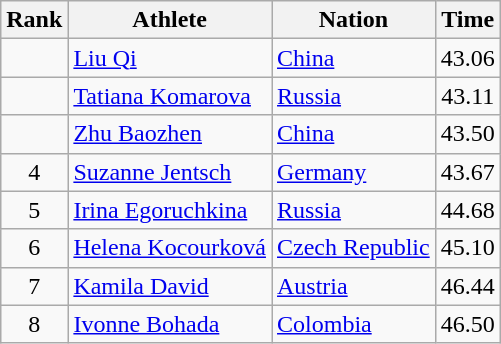<table class="wikitable sortable" style="text-align:center">
<tr>
<th>Rank</th>
<th>Athlete</th>
<th>Nation</th>
<th>Time</th>
</tr>
<tr>
<td></td>
<td align=left><a href='#'>Liu Qi</a></td>
<td align=left> <a href='#'>China</a></td>
<td>43.06</td>
</tr>
<tr>
<td></td>
<td align=left><a href='#'>Tatiana Komarova</a></td>
<td align=left> <a href='#'>Russia</a></td>
<td>43.11</td>
</tr>
<tr>
<td></td>
<td align=left><a href='#'>Zhu Baozhen</a></td>
<td align=left> <a href='#'>China</a></td>
<td>43.50</td>
</tr>
<tr>
<td>4</td>
<td align=left><a href='#'>Suzanne Jentsch</a></td>
<td align=left> <a href='#'>Germany</a></td>
<td>43.67</td>
</tr>
<tr>
<td>5</td>
<td align=left><a href='#'>Irina Egoruchkina</a></td>
<td align=left> <a href='#'>Russia</a></td>
<td>44.68</td>
</tr>
<tr>
<td>6</td>
<td align=left><a href='#'>Helena Kocourková</a></td>
<td align=left> <a href='#'>Czech Republic</a></td>
<td>45.10</td>
</tr>
<tr>
<td>7</td>
<td align=left><a href='#'>Kamila David</a></td>
<td align=left> <a href='#'>Austria</a></td>
<td>46.44</td>
</tr>
<tr>
<td>8</td>
<td align=left><a href='#'>Ivonne Bohada</a></td>
<td align=left> <a href='#'>Colombia</a></td>
<td>46.50</td>
</tr>
</table>
